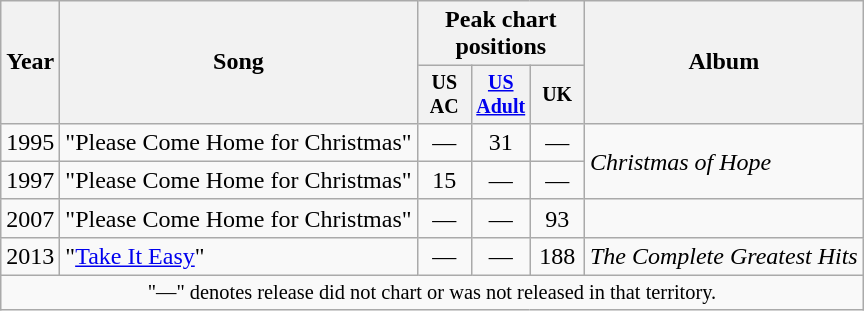<table class="wikitable" style="text-align:center;">
<tr>
<th rowspan="2">Year</th>
<th rowspan="2">Song</th>
<th colspan="3">Peak chart<br>positions</th>
<th rowspan="2">Album</th>
</tr>
<tr style="font-size:smaller;">
<th width="30">US<br>AC<br></th>
<th width="30"><a href='#'>US Adult</a><br></th>
<th width="30">UK<br></th>
</tr>
<tr>
<td>1995</td>
<td align="left">"Please Come Home for Christmas"</td>
<td>—</td>
<td>31</td>
<td>—</td>
<td align="left" rowspan="2"><em>Christmas of Hope</em></td>
</tr>
<tr>
<td>1997</td>
<td align="left">"Please Come Home for Christmas"</td>
<td>15</td>
<td>—</td>
<td>—</td>
</tr>
<tr>
<td>2007</td>
<td align="left">"Please Come Home for Christmas"</td>
<td>—</td>
<td>—</td>
<td>93</td>
<td></td>
</tr>
<tr>
<td>2013</td>
<td align="left">"<a href='#'>Take It Easy</a>"</td>
<td>—</td>
<td>—</td>
<td>188</td>
<td align="left"><em>The Complete Greatest Hits</em></td>
</tr>
<tr>
<td colspan="15" style="font-size:85%">"—" denotes release did not chart or was not released in that territory.</td>
</tr>
</table>
